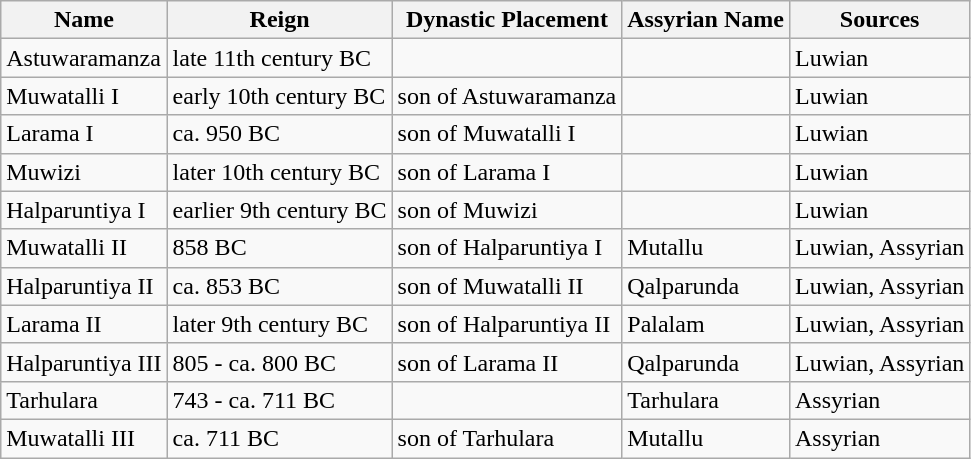<table class="wikitable">
<tr>
<th>Name</th>
<th>Reign</th>
<th>Dynastic Placement</th>
<th>Assyrian Name</th>
<th>Sources</th>
</tr>
<tr>
<td>Astuwaramanza</td>
<td>late 11th century BC</td>
<td></td>
<td></td>
<td>Luwian</td>
</tr>
<tr>
<td>Muwatalli I</td>
<td>early 10th century BC</td>
<td>son of Astuwaramanza</td>
<td></td>
<td>Luwian</td>
</tr>
<tr>
<td>Larama I</td>
<td>ca. 950 BC</td>
<td>son of Muwatalli I</td>
<td></td>
<td>Luwian</td>
</tr>
<tr>
<td>Muwizi</td>
<td>later 10th century BC</td>
<td>son of Larama I</td>
<td></td>
<td>Luwian</td>
</tr>
<tr>
<td>Halparuntiya I</td>
<td>earlier 9th century BC</td>
<td>son of Muwizi</td>
<td></td>
<td>Luwian</td>
</tr>
<tr>
<td>Muwatalli II</td>
<td>858 BC</td>
<td>son of Halparuntiya I</td>
<td>Mutallu</td>
<td>Luwian, Assyrian</td>
</tr>
<tr>
<td>Halparuntiya II</td>
<td>ca. 853 BC</td>
<td>son of Muwatalli II</td>
<td>Qalparunda</td>
<td>Luwian, Assyrian</td>
</tr>
<tr>
<td>Larama II</td>
<td>later 9th century BC</td>
<td>son of Halparuntiya II</td>
<td>Palalam</td>
<td>Luwian, Assyrian</td>
</tr>
<tr>
<td>Halparuntiya III</td>
<td>805 - ca. 800 BC</td>
<td>son of Larama II</td>
<td>Qalparunda</td>
<td>Luwian, Assyrian</td>
</tr>
<tr>
<td>Tarhulara</td>
<td>743 - ca. 711 BC</td>
<td></td>
<td>Tarhulara</td>
<td>Assyrian</td>
</tr>
<tr>
<td>Muwatalli III</td>
<td>ca. 711 BC</td>
<td>son of Tarhulara</td>
<td>Mutallu</td>
<td>Assyrian</td>
</tr>
</table>
